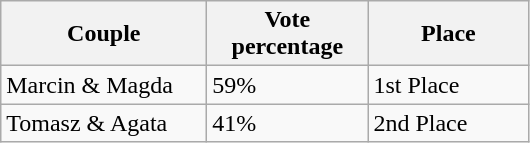<table class="wikitable">
<tr>
<th style="width:130px;">Couple</th>
<th style="width:100px;">Vote percentage</th>
<th style="width:100px;">Place</th>
</tr>
<tr>
<td>Marcin & Magda</td>
<td>59%</td>
<td>1st Place</td>
</tr>
<tr>
<td>Tomasz & Agata</td>
<td>41%</td>
<td>2nd Place</td>
</tr>
</table>
